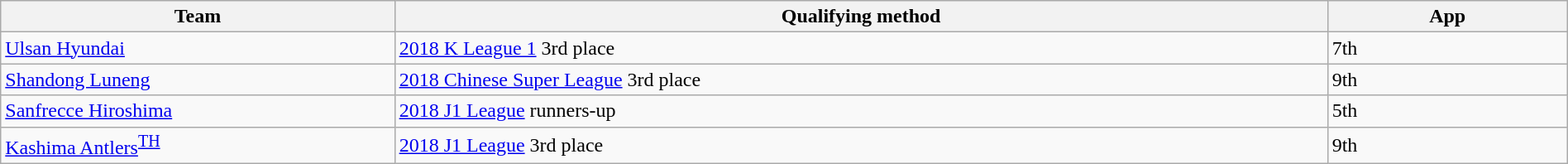<table class="wikitable" style="table-layout:fixed;width:100%;">
<tr>
<th width=25%>Team</th>
<th width=60%>Qualifying method</th>
<th width=15%>App </th>
</tr>
<tr>
<td> <a href='#'>Ulsan Hyundai</a></td>
<td><a href='#'>2018 K League 1</a> 3rd place</td>
<td>7th </td>
</tr>
<tr>
<td> <a href='#'>Shandong Luneng</a></td>
<td><a href='#'>2018 Chinese Super League</a> 3rd place</td>
<td>9th </td>
</tr>
<tr>
<td> <a href='#'>Sanfrecce Hiroshima</a></td>
<td><a href='#'>2018 J1 League</a> runners-up</td>
<td>5th </td>
</tr>
<tr>
<td> <a href='#'>Kashima Antlers</a><sup><a href='#'>TH</a></sup></td>
<td><a href='#'>2018 J1 League</a> 3rd place</td>
<td>9th </td>
</tr>
</table>
